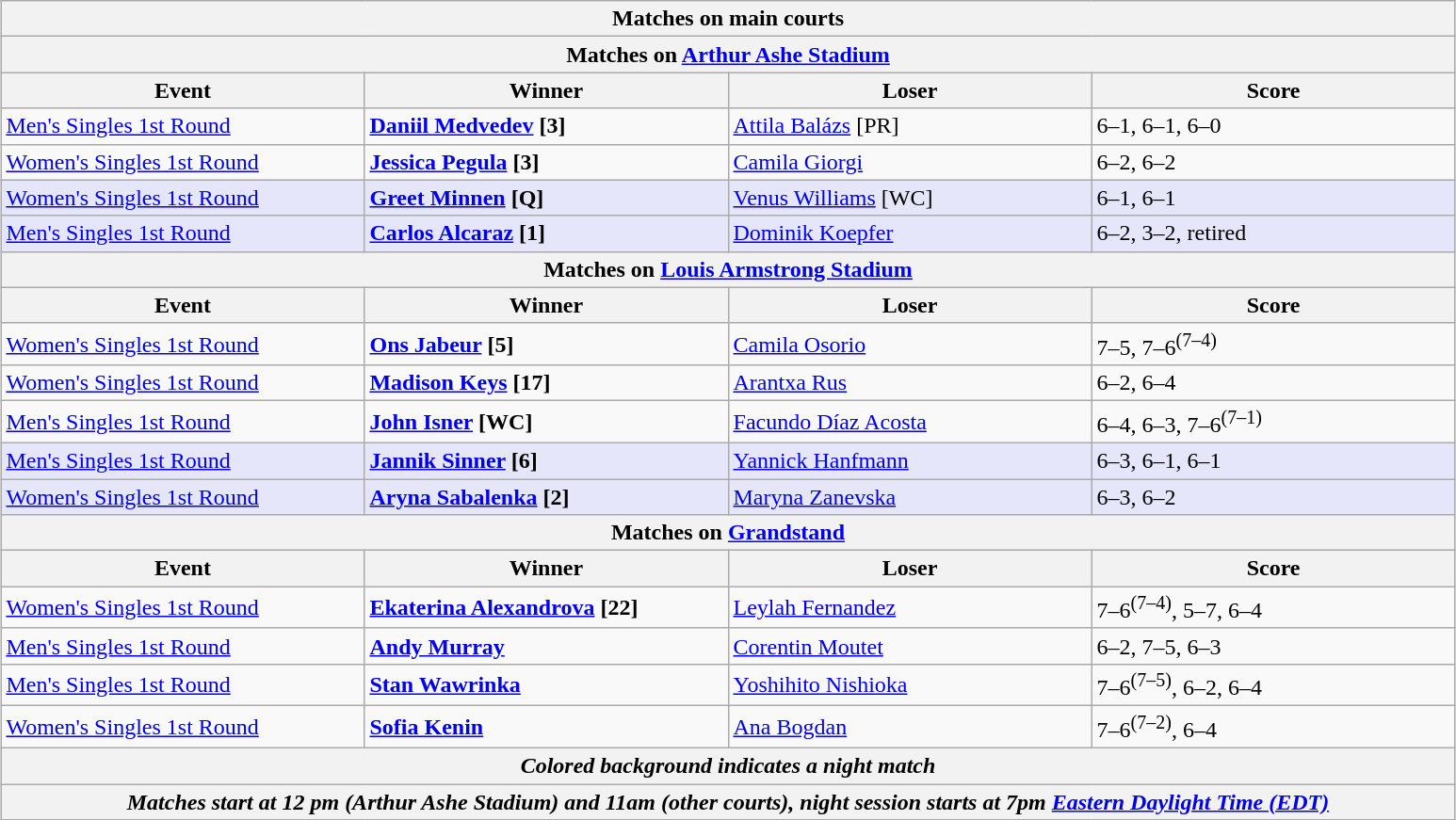<table class="wikitable" style="margin:auto;">
<tr>
<th colspan="4" style="white-space:nowrap;">Matches on main courts</th>
</tr>
<tr>
<th colspan="4"><strong>Matches on <a href='#'>Arthur Ashe Stadium</a></strong></th>
</tr>
<tr>
<th width="250">Event</th>
<th width="250">Winner</th>
<th width="250">Loser</th>
<th width="250">Score</th>
</tr>
<tr>
<td><a href='#'>Men's Singles 1st Round</a></td>
<td><strong> <a href='#'>Daniil Medvedev</a> [3]</strong></td>
<td> <a href='#'>Attila Balázs</a> [PR]</td>
<td>6–1, 6–1, 6–0</td>
</tr>
<tr>
<td><a href='#'>Women's Singles 1st Round</a></td>
<td><strong> <a href='#'>Jessica Pegula</a> [3]</strong></td>
<td> <a href='#'>Camila Giorgi</a></td>
<td>6–2, 6–2</td>
</tr>
<tr bgcolor="lavender">
<td><a href='#'>Women's Singles 1st Round</a></td>
<td><strong> <a href='#'>Greet Minnen</a> [Q]</strong></td>
<td> <a href='#'>Venus Williams</a> [WC]</td>
<td>6–1, 6–1</td>
</tr>
<tr bgcolor="lavender">
<td><a href='#'>Men's Singles 1st Round</a></td>
<td><strong> <a href='#'>Carlos Alcaraz</a> [1]</strong></td>
<td> <a href='#'>Dominik Koepfer</a></td>
<td>6–2, 3–2, retired</td>
</tr>
<tr>
<th colspan="4"><strong>Matches on <a href='#'>Louis Armstrong Stadium</a></strong></th>
</tr>
<tr>
<th width="250">Event</th>
<th width="250">Winner</th>
<th width="250">Loser</th>
<th width="250">Score</th>
</tr>
<tr>
<td><a href='#'>Women's Singles 1st Round</a></td>
<td><strong> <a href='#'>Ons Jabeur</a> [5]</strong></td>
<td> <a href='#'>Camila Osorio</a></td>
<td>7–5, 7–6<sup>(7–4)</sup></td>
</tr>
<tr>
<td><a href='#'>Women's Singles 1st Round</a></td>
<td><strong> <a href='#'>Madison Keys</a> [17]</strong></td>
<td> <a href='#'>Arantxa Rus</a></td>
<td>6–2, 6–4</td>
</tr>
<tr>
<td><a href='#'>Men's Singles 1st Round</a></td>
<td><strong> <a href='#'>John Isner</a> [WC]</strong></td>
<td> <a href='#'>Facundo Díaz Acosta</a></td>
<td>6–4, 6–3, 7–6<sup>(7–1)</sup></td>
</tr>
<tr bgcolor="lavender">
<td><a href='#'>Men's Singles 1st Round</a></td>
<td><strong> <a href='#'>Jannik Sinner</a> [6]</strong></td>
<td> <a href='#'>Yannick Hanfmann</a></td>
<td>6–3, 6–1, 6–1</td>
</tr>
<tr bgcolor="lavender">
<td><a href='#'>Women's Singles 1st Round</a></td>
<td><strong> <a href='#'>Aryna Sabalenka</a> [2]</strong></td>
<td> <a href='#'>Maryna Zanevska</a></td>
<td>6–3, 6–2</td>
</tr>
<tr>
<th colspan="4"><strong>Matches on <a href='#'>Grandstand</a></strong></th>
</tr>
<tr>
<th width="250">Event</th>
<th width="250">Winner</th>
<th width="250">Loser</th>
<th width="250">Score</th>
</tr>
<tr>
<td><a href='#'>Women's Singles 1st Round</a></td>
<td><strong> <a href='#'>Ekaterina Alexandrova</a> [22]</strong></td>
<td> <a href='#'>Leylah Fernandez</a></td>
<td>7–6<sup>(7–4)</sup>, 5–7, 6–4</td>
</tr>
<tr>
<td><a href='#'>Men's Singles 1st Round</a></td>
<td><strong> <a href='#'>Andy Murray</a></strong></td>
<td> <a href='#'>Corentin Moutet</a></td>
<td>6–2, 7–5, 6–3</td>
</tr>
<tr>
<td><a href='#'>Men's Singles 1st Round</a></td>
<td><strong> <a href='#'>Stan Wawrinka</a></strong></td>
<td> <a href='#'>Yoshihito Nishioka</a></td>
<td>7–6<sup>(7–5)</sup>, 6–2, 6–4</td>
</tr>
<tr>
<td><a href='#'>Women's Singles 1st Round</a></td>
<td><strong> <a href='#'>Sofia Kenin</a></strong></td>
<td> <a href='#'>Ana Bogdan</a></td>
<td>7–6<sup>(7–2)</sup>, 6–4</td>
</tr>
<tr>
<th colspan="4"><em>Colored background indicates a night match</em></th>
</tr>
<tr>
<th colspan="4"><em>Matches start at 12 pm (Arthur Ashe Stadium) and 11am (other courts), night session starts at 7pm <a href='#'>Eastern Daylight Time (EDT)</a></em></th>
</tr>
</table>
